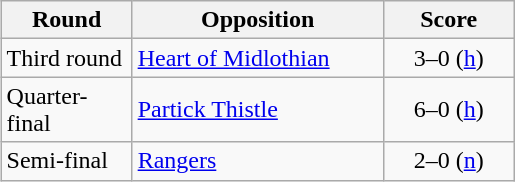<table class="wikitable" style="text-align:left;margin-left:1em;float:right">
<tr>
<th width=80>Round</th>
<th width=160>Opposition</th>
<th width=80>Score</th>
</tr>
<tr>
<td>Third round</td>
<td><a href='#'>Heart of Midlothian</a></td>
<td align=center>3–0 (<a href='#'>h</a>)</td>
</tr>
<tr>
<td>Quarter-final</td>
<td><a href='#'>Partick Thistle</a></td>
<td align=center>6–0 (<a href='#'>h</a>)</td>
</tr>
<tr>
<td>Semi-final</td>
<td><a href='#'>Rangers</a></td>
<td align=center>2–0 (<a href='#'>n</a>)</td>
</tr>
</table>
